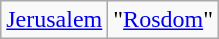<table class="wikitable">
<tr>
<td><a href='#'>Jerusalem</a></td>
<td>"<a href='#'>Rosdom</a>"</td>
</tr>
</table>
